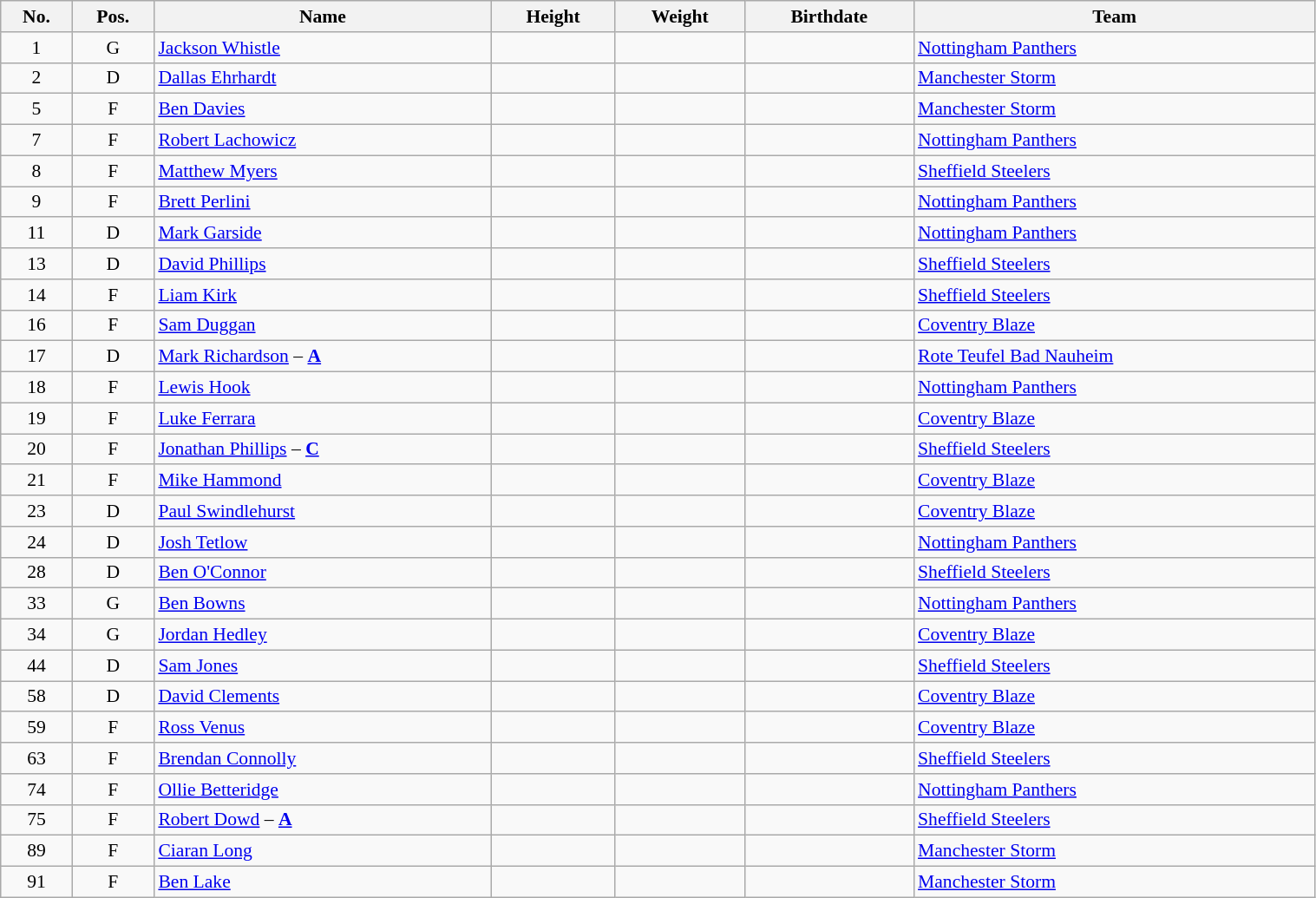<table width="80%" class="wikitable sortable" style="font-size: 90%; text-align: center;">
<tr>
<th>No.</th>
<th>Pos.</th>
<th>Name</th>
<th>Height</th>
<th>Weight</th>
<th>Birthdate</th>
<th>Team</th>
</tr>
<tr>
<td>1</td>
<td>G</td>
<td align=left><a href='#'>Jackson Whistle</a></td>
<td></td>
<td></td>
<td></td>
<td style="text-align:left;"> <a href='#'>Nottingham Panthers</a></td>
</tr>
<tr>
<td>2</td>
<td>D</td>
<td align=left><a href='#'>Dallas Ehrhardt</a></td>
<td></td>
<td></td>
<td></td>
<td style="text-align:left;"> <a href='#'>Manchester Storm</a></td>
</tr>
<tr>
<td>5</td>
<td>F</td>
<td align=left><a href='#'>Ben Davies</a></td>
<td></td>
<td></td>
<td></td>
<td style="text-align:left;"> <a href='#'>Manchester Storm</a></td>
</tr>
<tr>
<td>7</td>
<td>F</td>
<td align=left><a href='#'>Robert Lachowicz</a></td>
<td></td>
<td></td>
<td></td>
<td style="text-align:left;"> <a href='#'>Nottingham Panthers</a></td>
</tr>
<tr>
<td>8</td>
<td>F</td>
<td align=left><a href='#'>Matthew Myers</a></td>
<td></td>
<td></td>
<td></td>
<td style="text-align:left;"> <a href='#'>Sheffield Steelers</a></td>
</tr>
<tr>
<td>9</td>
<td>F</td>
<td align=left><a href='#'>Brett Perlini</a></td>
<td></td>
<td></td>
<td></td>
<td style="text-align:left;"> <a href='#'>Nottingham Panthers</a></td>
</tr>
<tr>
<td>11</td>
<td>D</td>
<td align=left><a href='#'>Mark Garside</a></td>
<td></td>
<td></td>
<td></td>
<td style="text-align:left;"> <a href='#'>Nottingham Panthers</a></td>
</tr>
<tr>
<td>13</td>
<td>D</td>
<td align=left><a href='#'>David Phillips</a></td>
<td></td>
<td></td>
<td></td>
<td style="text-align:left;"> <a href='#'>Sheffield Steelers</a></td>
</tr>
<tr>
<td>14</td>
<td>F</td>
<td align=left><a href='#'>Liam Kirk</a></td>
<td></td>
<td></td>
<td></td>
<td style="text-align:left;"> <a href='#'>Sheffield Steelers</a></td>
</tr>
<tr>
<td>16</td>
<td>F</td>
<td align=left><a href='#'>Sam Duggan</a></td>
<td></td>
<td></td>
<td></td>
<td style="text-align:left;"> <a href='#'>Coventry Blaze</a></td>
</tr>
<tr>
<td>17</td>
<td>D</td>
<td align=left><a href='#'>Mark Richardson</a> – <strong><a href='#'>A</a></strong></td>
<td></td>
<td></td>
<td></td>
<td style="text-align:left;"> <a href='#'>Rote Teufel Bad Nauheim</a></td>
</tr>
<tr>
<td>18</td>
<td>F</td>
<td align=left><a href='#'>Lewis Hook</a></td>
<td></td>
<td></td>
<td></td>
<td style="text-align:left;"> <a href='#'>Nottingham Panthers</a></td>
</tr>
<tr>
<td>19</td>
<td>F</td>
<td align=left><a href='#'>Luke Ferrara</a></td>
<td></td>
<td></td>
<td></td>
<td style="text-align:left;"> <a href='#'>Coventry Blaze</a></td>
</tr>
<tr>
<td>20</td>
<td>F</td>
<td align=left><a href='#'>Jonathan Phillips</a> – <strong><a href='#'>C</a></strong></td>
<td></td>
<td></td>
<td></td>
<td style="text-align:left;"> <a href='#'>Sheffield Steelers</a></td>
</tr>
<tr>
<td>21</td>
<td>F</td>
<td align=left><a href='#'>Mike Hammond</a></td>
<td></td>
<td></td>
<td></td>
<td style="text-align:left;"> <a href='#'>Coventry Blaze</a></td>
</tr>
<tr>
<td>23</td>
<td>D</td>
<td align=left><a href='#'>Paul Swindlehurst</a></td>
<td></td>
<td></td>
<td></td>
<td style="text-align:left;"> <a href='#'>Coventry Blaze</a></td>
</tr>
<tr>
<td>24</td>
<td>D</td>
<td align=left><a href='#'>Josh Tetlow</a></td>
<td></td>
<td></td>
<td></td>
<td style="text-align:left;"> <a href='#'>Nottingham Panthers</a></td>
</tr>
<tr>
<td>28</td>
<td>D</td>
<td align=left><a href='#'>Ben O'Connor</a></td>
<td></td>
<td></td>
<td></td>
<td style="text-align:left;"> <a href='#'>Sheffield Steelers</a></td>
</tr>
<tr>
<td>33</td>
<td>G</td>
<td align=left><a href='#'>Ben Bowns</a></td>
<td></td>
<td></td>
<td></td>
<td style="text-align:left;"> <a href='#'>Nottingham Panthers</a></td>
</tr>
<tr>
<td>34</td>
<td>G</td>
<td align=left><a href='#'>Jordan Hedley</a></td>
<td></td>
<td></td>
<td></td>
<td style="text-align:left;"> <a href='#'>Coventry Blaze</a></td>
</tr>
<tr>
<td>44</td>
<td>D</td>
<td align=left><a href='#'>Sam Jones</a></td>
<td></td>
<td></td>
<td></td>
<td style="text-align:left;"> <a href='#'>Sheffield Steelers</a></td>
</tr>
<tr>
<td>58</td>
<td>D</td>
<td align=left><a href='#'>David Clements</a></td>
<td></td>
<td></td>
<td></td>
<td style="text-align:left;"> <a href='#'>Coventry Blaze</a></td>
</tr>
<tr>
<td>59</td>
<td>F</td>
<td align=left><a href='#'>Ross Venus</a></td>
<td></td>
<td></td>
<td></td>
<td style="text-align:left;"> <a href='#'>Coventry Blaze</a></td>
</tr>
<tr>
<td>63</td>
<td>F</td>
<td align=left><a href='#'>Brendan Connolly</a></td>
<td></td>
<td></td>
<td></td>
<td style="text-align:left;"> <a href='#'>Sheffield Steelers</a></td>
</tr>
<tr>
<td>74</td>
<td>F</td>
<td align=left><a href='#'>Ollie Betteridge</a></td>
<td></td>
<td></td>
<td></td>
<td style="text-align:left;"> <a href='#'>Nottingham Panthers</a></td>
</tr>
<tr>
<td>75</td>
<td>F</td>
<td align=left><a href='#'>Robert Dowd</a> – <strong><a href='#'>A</a></strong></td>
<td></td>
<td></td>
<td></td>
<td style="text-align:left;"> <a href='#'>Sheffield Steelers</a></td>
</tr>
<tr>
<td>89</td>
<td>F</td>
<td align=left><a href='#'>Ciaran Long</a></td>
<td></td>
<td></td>
<td></td>
<td style="text-align:left;"> <a href='#'>Manchester Storm</a></td>
</tr>
<tr>
<td>91</td>
<td>F</td>
<td align=left><a href='#'>Ben Lake</a></td>
<td></td>
<td></td>
<td></td>
<td style="text-align:left;"> <a href='#'>Manchester Storm</a></td>
</tr>
</table>
